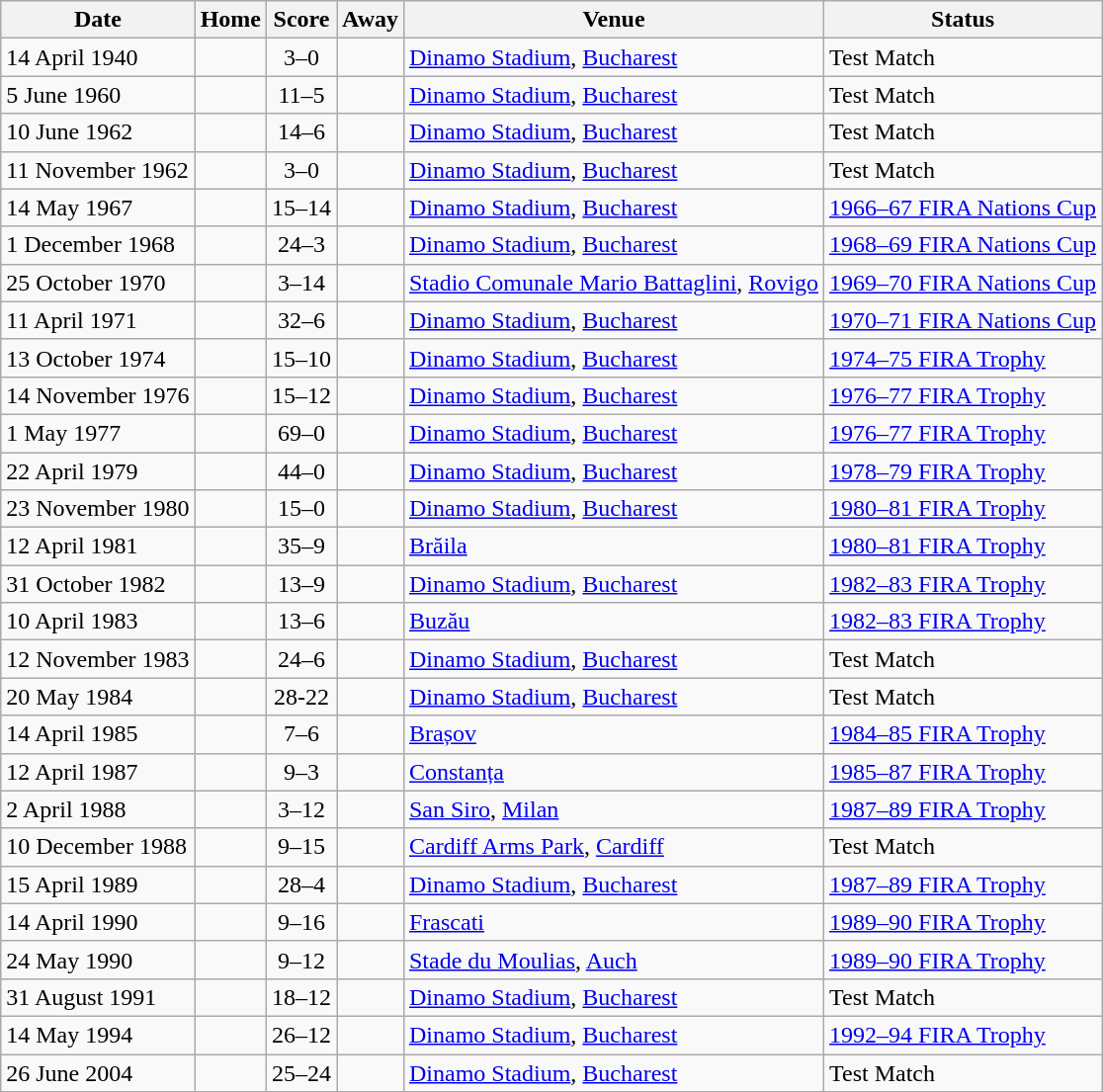<table class="wikitable sortable">
<tr>
<th>Date</th>
<th>Home</th>
<th>Score</th>
<th>Away</th>
<th>Venue</th>
<th>Status</th>
</tr>
<tr>
<td>14 April 1940</td>
<td style="text-align:right"></td>
<td style="text-align:center">3–0</td>
<td></td>
<td> <a href='#'>Dinamo Stadium</a>, <a href='#'>Bucharest</a></td>
<td>Test Match</td>
</tr>
<tr>
<td>5 June 1960</td>
<td style="text-align:right"></td>
<td style="text-align:center">11–5</td>
<td></td>
<td> <a href='#'>Dinamo Stadium</a>, <a href='#'>Bucharest</a></td>
<td>Test Match</td>
</tr>
<tr>
<td>10 June 1962</td>
<td style="text-align:right"></td>
<td style="text-align:center">14–6</td>
<td></td>
<td> <a href='#'>Dinamo Stadium</a>, <a href='#'>Bucharest</a></td>
<td>Test Match</td>
</tr>
<tr>
<td>11 November 1962</td>
<td style="text-align:right"></td>
<td style="text-align:center">3–0</td>
<td></td>
<td> <a href='#'>Dinamo Stadium</a>, <a href='#'>Bucharest</a></td>
<td>Test Match</td>
</tr>
<tr>
<td>14 May 1967</td>
<td style="text-align:right"></td>
<td style="text-align:center">15–14</td>
<td></td>
<td> <a href='#'>Dinamo Stadium</a>, <a href='#'>Bucharest</a></td>
<td><a href='#'>1966–67 FIRA Nations Cup</a></td>
</tr>
<tr>
<td>1 December 1968</td>
<td style="text-align:right"></td>
<td style="text-align:center">24–3</td>
<td></td>
<td> <a href='#'>Dinamo Stadium</a>, <a href='#'>Bucharest</a></td>
<td><a href='#'>1968–69 FIRA Nations Cup</a></td>
</tr>
<tr>
<td>25 October 1970</td>
<td style="text-align:right"></td>
<td style="text-align:center">3–14</td>
<td></td>
<td> <a href='#'>Stadio Comunale Mario Battaglini</a>, <a href='#'>Rovigo</a></td>
<td><a href='#'>1969–70 FIRA Nations Cup</a></td>
</tr>
<tr>
<td>11 April 1971</td>
<td style="text-align:right"></td>
<td style="text-align:center">32–6</td>
<td></td>
<td> <a href='#'>Dinamo Stadium</a>, <a href='#'>Bucharest</a></td>
<td><a href='#'>1970–71 FIRA Nations Cup</a></td>
</tr>
<tr>
<td>13 October 1974</td>
<td style="text-align:right"></td>
<td style="text-align:center">15–10</td>
<td></td>
<td> <a href='#'>Dinamo Stadium</a>, <a href='#'>Bucharest</a></td>
<td><a href='#'>1974–75 FIRA Trophy</a></td>
</tr>
<tr>
<td>14 November 1976</td>
<td style="text-align:right"></td>
<td style="text-align:center">15–12</td>
<td></td>
<td> <a href='#'>Dinamo Stadium</a>, <a href='#'>Bucharest</a></td>
<td><a href='#'>1976–77 FIRA Trophy</a></td>
</tr>
<tr>
<td>1 May 1977</td>
<td style="text-align:right"></td>
<td style="text-align:center">69–0</td>
<td></td>
<td> <a href='#'>Dinamo Stadium</a>, <a href='#'>Bucharest</a></td>
<td><a href='#'>1976–77 FIRA Trophy</a></td>
</tr>
<tr>
<td>22 April 1979</td>
<td style="text-align:right"></td>
<td style="text-align:center">44–0</td>
<td></td>
<td> <a href='#'>Dinamo Stadium</a>, <a href='#'>Bucharest</a></td>
<td><a href='#'>1978–79 FIRA Trophy</a></td>
</tr>
<tr>
<td>23 November 1980</td>
<td style="text-align:right"></td>
<td style="text-align:center">15–0</td>
<td></td>
<td> <a href='#'>Dinamo Stadium</a>, <a href='#'>Bucharest</a></td>
<td><a href='#'>1980–81 FIRA Trophy</a></td>
</tr>
<tr>
<td>12 April 1981</td>
<td style="text-align:right"></td>
<td style="text-align:center">35–9</td>
<td></td>
<td> <a href='#'>Brăila</a></td>
<td><a href='#'>1980–81 FIRA Trophy</a></td>
</tr>
<tr>
<td>31 October 1982</td>
<td style="text-align:right"></td>
<td style="text-align:center">13–9</td>
<td></td>
<td> <a href='#'>Dinamo Stadium</a>, <a href='#'>Bucharest</a></td>
<td><a href='#'>1982–83 FIRA Trophy</a></td>
</tr>
<tr>
<td>10 April 1983</td>
<td style="text-align:right"></td>
<td style="text-align:center">13–6</td>
<td></td>
<td> <a href='#'>Buzău</a></td>
<td><a href='#'>1982–83 FIRA Trophy</a></td>
</tr>
<tr>
<td>12 November 1983</td>
<td style="text-align:right"></td>
<td style="text-align:center">24–6</td>
<td></td>
<td> <a href='#'>Dinamo Stadium</a>, <a href='#'>Bucharest</a></td>
<td>Test Match</td>
</tr>
<tr>
<td>20 May 1984</td>
<td style="text-align:right"></td>
<td style="text-align:center">28-22</td>
<td></td>
<td> <a href='#'>Dinamo Stadium</a>, <a href='#'>Bucharest</a></td>
<td>Test Match</td>
</tr>
<tr>
<td>14 April 1985</td>
<td style="text-align:right"></td>
<td style="text-align:center">7–6</td>
<td></td>
<td> <a href='#'>Brașov</a></td>
<td><a href='#'>1984–85 FIRA Trophy</a></td>
</tr>
<tr>
<td>12 April 1987</td>
<td style="text-align:right"></td>
<td style="text-align:center">9–3</td>
<td></td>
<td> <a href='#'>Constanța</a></td>
<td><a href='#'>1985–87 FIRA Trophy</a></td>
</tr>
<tr>
<td>2 April 1988</td>
<td style="text-align:right"></td>
<td style="text-align:center">3–12</td>
<td></td>
<td> <a href='#'>San Siro</a>, <a href='#'>Milan</a></td>
<td><a href='#'>1987–89 FIRA Trophy</a></td>
</tr>
<tr>
<td>10 December 1988</td>
<td style="text-align:right"></td>
<td style="text-align:center">9–15</td>
<td></td>
<td> <a href='#'>Cardiff Arms Park</a>, <a href='#'>Cardiff</a></td>
<td>Test Match</td>
</tr>
<tr>
<td>15 April 1989</td>
<td style="text-align:right"></td>
<td style="text-align:center">28–4</td>
<td></td>
<td> <a href='#'>Dinamo Stadium</a>, <a href='#'>Bucharest</a></td>
<td><a href='#'>1987–89 FIRA Trophy</a></td>
</tr>
<tr>
<td>14 April 1990</td>
<td style="text-align:right"></td>
<td style="text-align:center">9–16</td>
<td></td>
<td> <a href='#'>Frascati</a></td>
<td><a href='#'>1989–90 FIRA Trophy</a></td>
</tr>
<tr>
<td>24 May 1990</td>
<td style="text-align:right"></td>
<td style="text-align:center">9–12</td>
<td></td>
<td> <a href='#'>Stade du Moulias</a>, <a href='#'>Auch</a></td>
<td><a href='#'>1989–90 FIRA Trophy</a></td>
</tr>
<tr>
<td>31 August 1991</td>
<td style="text-align:right"></td>
<td style="text-align:center">18–12</td>
<td></td>
<td> <a href='#'>Dinamo Stadium</a>, <a href='#'>Bucharest</a></td>
<td>Test Match</td>
</tr>
<tr>
<td>14 May 1994</td>
<td style="text-align:right"></td>
<td style="text-align:center">26–12</td>
<td></td>
<td> <a href='#'>Dinamo Stadium</a>, <a href='#'>Bucharest</a></td>
<td><a href='#'>1992–94 FIRA Trophy</a></td>
</tr>
<tr>
<td>26 June 2004</td>
<td style="text-align:right"></td>
<td style="text-align:center">25–24</td>
<td></td>
<td> <a href='#'>Dinamo Stadium</a>, <a href='#'>Bucharest</a></td>
<td>Test Match</td>
</tr>
<tr>
</tr>
</table>
